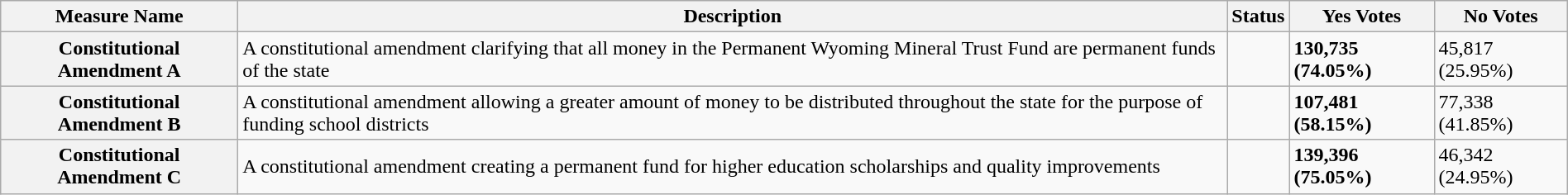<table class="wikitable sortable plainrowheaders" style="width:100%">
<tr>
<th scope="col">Measure Name</th>
<th scope="col">Description</th>
<th scope="col">Status</th>
<th scope="col">Yes Votes</th>
<th scope="col">No Votes</th>
</tr>
<tr>
<th scope=row>Constitutional Amendment A</th>
<td>A constitutional amendment clarifying that all money in the Permanent Wyoming Mineral Trust Fund are permanent funds of the state</td>
<td></td>
<td><strong>130,735 (74.05%)</strong></td>
<td>45,817 (25.95%)</td>
</tr>
<tr>
<th scope=row>Constitutional Amendment B</th>
<td>A constitutional amendment allowing a greater amount of money to be distributed throughout the state for the purpose of funding school districts</td>
<td></td>
<td><strong>107,481 (58.15%)</strong></td>
<td>77,338 (41.85%)</td>
</tr>
<tr>
<th scope=row>Constitutional Amendment C</th>
<td>A constitutional amendment creating a permanent fund for higher education scholarships and quality improvements</td>
<td></td>
<td><strong>139,396 (75.05%)</strong></td>
<td>46,342 (24.95%)</td>
</tr>
</table>
